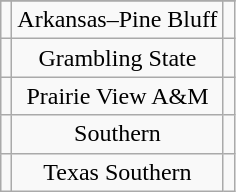<table class="wikitable" style="display: inline-table;">
<tr align="center">
</tr>
<tr align="center">
<td></td>
<td>Arkansas–Pine Bluff</td>
<td></td>
</tr>
<tr align="center">
<td></td>
<td>Grambling State</td>
<td></td>
</tr>
<tr align="center">
<td></td>
<td>Prairie View A&M</td>
<td></td>
</tr>
<tr align="center">
<td></td>
<td>Southern</td>
<td></td>
</tr>
<tr align="center">
<td></td>
<td>Texas Southern</td>
<td></td>
</tr>
</table>
